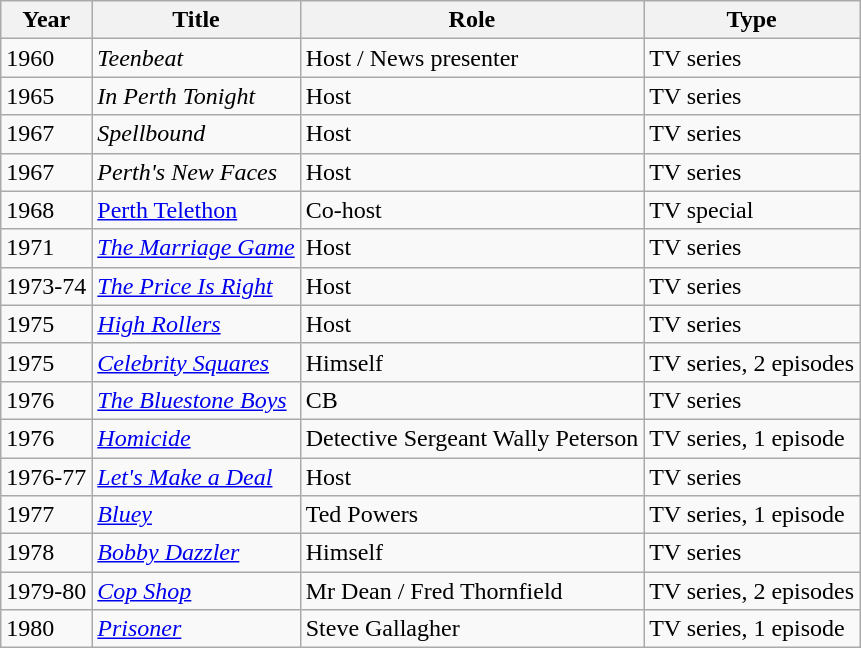<table class="wikitable">
<tr>
<th>Year</th>
<th>Title</th>
<th>Role</th>
<th>Type</th>
</tr>
<tr>
<td>1960</td>
<td><em>Teenbeat</em></td>
<td>Host / News presenter</td>
<td>TV series</td>
</tr>
<tr>
<td>1965</td>
<td><em>In Perth Tonight</em></td>
<td>Host</td>
<td>TV series</td>
</tr>
<tr>
<td>1967</td>
<td><em>Spellbound</em></td>
<td>Host</td>
<td>TV series</td>
</tr>
<tr>
<td>1967</td>
<td><em>Perth's New Faces</em></td>
<td>Host</td>
<td>TV series</td>
</tr>
<tr>
<td>1968</td>
<td><a href='#'>Perth Telethon</a></td>
<td>Co-host</td>
<td>TV special</td>
</tr>
<tr>
<td>1971</td>
<td><em><a href='#'>The Marriage Game</a></em></td>
<td>Host</td>
<td>TV series</td>
</tr>
<tr>
<td>1973-74</td>
<td><em><a href='#'>The Price Is Right</a></em></td>
<td>Host</td>
<td>TV series</td>
</tr>
<tr>
<td>1975</td>
<td><em><a href='#'>High Rollers</a></em></td>
<td>Host</td>
<td>TV series</td>
</tr>
<tr>
<td>1975</td>
<td><em><a href='#'>Celebrity Squares</a></em></td>
<td>Himself</td>
<td>TV series, 2 episodes</td>
</tr>
<tr>
<td>1976</td>
<td><em><a href='#'>The Bluestone Boys</a></em></td>
<td>CB</td>
<td>TV series</td>
</tr>
<tr>
<td>1976</td>
<td><em><a href='#'>Homicide</a></em></td>
<td>Detective Sergeant Wally Peterson</td>
<td>TV series, 1 episode</td>
</tr>
<tr>
<td>1976-77</td>
<td><em><a href='#'>Let's Make a Deal</a></em></td>
<td>Host</td>
<td>TV series</td>
</tr>
<tr>
<td>1977</td>
<td><em><a href='#'>Bluey</a></em></td>
<td>Ted Powers</td>
<td>TV series, 1 episode</td>
</tr>
<tr>
<td>1978</td>
<td><em><a href='#'>Bobby Dazzler</a></em></td>
<td>Himself</td>
<td>TV series</td>
</tr>
<tr>
<td>1979-80</td>
<td><em><a href='#'>Cop Shop</a></em></td>
<td>Mr Dean / Fred Thornfield</td>
<td>TV series, 2 episodes</td>
</tr>
<tr>
<td>1980</td>
<td><em><a href='#'>Prisoner</a></em></td>
<td>Steve Gallagher</td>
<td>TV series, 1 episode</td>
</tr>
</table>
